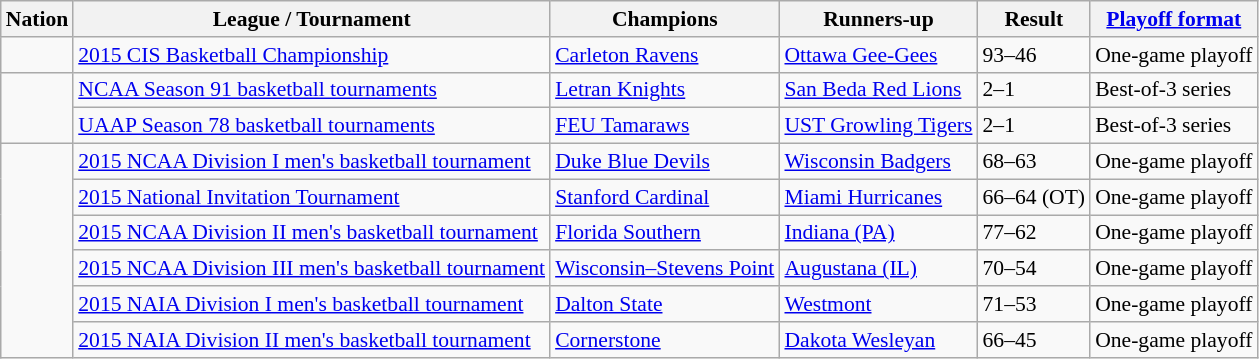<table class="wikitable" style="font-size:90%;">
<tr>
<th>Nation</th>
<th>League / Tournament</th>
<th>Champions</th>
<th>Runners-up</th>
<th>Result</th>
<th><a href='#'>Playoff format</a></th>
</tr>
<tr>
<td></td>
<td><a href='#'>2015 CIS Basketball Championship</a></td>
<td><a href='#'>Carleton Ravens</a></td>
<td><a href='#'>Ottawa Gee-Gees</a></td>
<td>93–46</td>
<td>One-game playoff</td>
</tr>
<tr>
<td rowspan="2"></td>
<td><a href='#'>NCAA Season 91 basketball tournaments</a></td>
<td><a href='#'>Letran Knights</a></td>
<td><a href='#'>San Beda Red Lions</a></td>
<td>2–1</td>
<td>Best-of-3 series</td>
</tr>
<tr>
<td><a href='#'>UAAP Season 78 basketball tournaments</a></td>
<td><a href='#'>FEU Tamaraws</a></td>
<td><a href='#'>UST Growling Tigers</a></td>
<td>2–1</td>
<td>Best-of-3 series</td>
</tr>
<tr>
<td rowspan="6"></td>
<td><a href='#'>2015 NCAA Division I men's basketball tournament</a></td>
<td><a href='#'>Duke Blue Devils</a></td>
<td><a href='#'>Wisconsin Badgers</a></td>
<td>68–63</td>
<td>One-game playoff</td>
</tr>
<tr>
<td><a href='#'>2015 National Invitation Tournament</a></td>
<td><a href='#'>Stanford Cardinal</a></td>
<td><a href='#'>Miami Hurricanes</a></td>
<td>66–64 (OT)</td>
<td>One-game playoff</td>
</tr>
<tr>
<td><a href='#'>2015 NCAA Division II men's basketball tournament</a></td>
<td><a href='#'>Florida Southern</a></td>
<td><a href='#'>Indiana (PA)</a></td>
<td>77–62</td>
<td>One-game playoff</td>
</tr>
<tr>
<td><a href='#'>2015 NCAA Division III men's basketball tournament</a></td>
<td><a href='#'>Wisconsin–Stevens Point</a></td>
<td><a href='#'>Augustana (IL)</a></td>
<td>70–54</td>
<td>One-game playoff</td>
</tr>
<tr>
<td><a href='#'>2015 NAIA Division I men's basketball tournament</a></td>
<td><a href='#'>Dalton State</a></td>
<td><a href='#'>Westmont</a></td>
<td>71–53</td>
<td>One-game playoff</td>
</tr>
<tr>
<td><a href='#'>2015 NAIA Division II men's basketball tournament</a></td>
<td><a href='#'>Cornerstone</a></td>
<td><a href='#'>Dakota Wesleyan</a></td>
<td>66–45</td>
<td>One-game playoff</td>
</tr>
</table>
